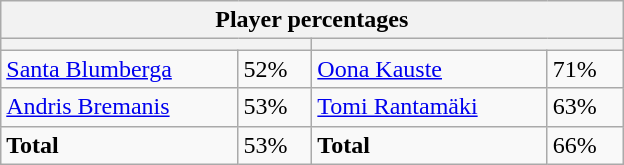<table class="wikitable">
<tr>
<th colspan=4 width=400>Player percentages</th>
</tr>
<tr>
<th colspan=2 width=200 style="white-space:nowrap;"></th>
<th colspan=2 width=200 style="white-space:nowrap;"></th>
</tr>
<tr>
<td><a href='#'>Santa Blumberga</a></td>
<td>52%</td>
<td><a href='#'>Oona Kauste</a></td>
<td>71%</td>
</tr>
<tr>
<td><a href='#'>Andris Bremanis</a></td>
<td>53%</td>
<td><a href='#'>Tomi Rantamäki</a></td>
<td>63%</td>
</tr>
<tr>
<td><strong>Total</strong></td>
<td>53%</td>
<td><strong>Total</strong></td>
<td>66%</td>
</tr>
</table>
